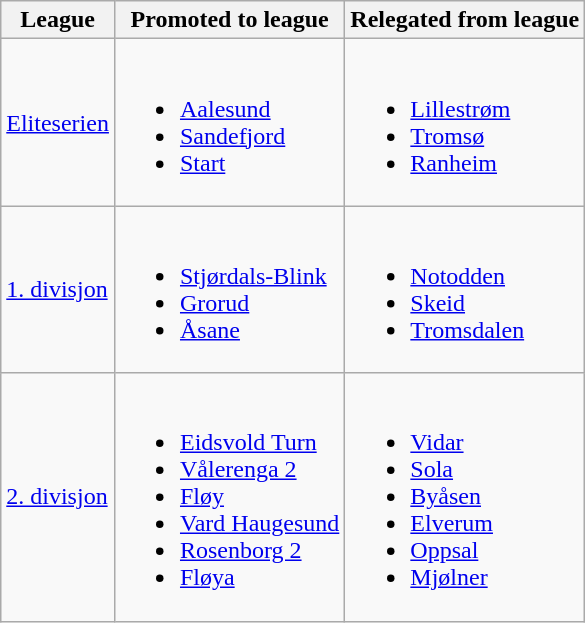<table class="wikitable">
<tr>
<th>League</th>
<th>Promoted to league</th>
<th>Relegated from league</th>
</tr>
<tr>
<td><a href='#'>Eliteserien</a></td>
<td><br><ul><li><a href='#'>Aalesund</a></li><li><a href='#'>Sandefjord</a></li><li><a href='#'>Start</a></li></ul></td>
<td><br><ul><li><a href='#'>Lillestrøm</a></li><li><a href='#'>Tromsø</a></li><li><a href='#'>Ranheim</a></li></ul></td>
</tr>
<tr>
<td><a href='#'>1. divisjon</a></td>
<td><br><ul><li><a href='#'>Stjørdals-Blink</a></li><li><a href='#'>Grorud</a></li><li><a href='#'>Åsane</a></li></ul></td>
<td><br><ul><li><a href='#'>Notodden</a></li><li><a href='#'>Skeid</a></li><li><a href='#'>Tromsdalen</a></li></ul></td>
</tr>
<tr>
<td><a href='#'>2. divisjon</a></td>
<td><br><ul><li><a href='#'>Eidsvold Turn</a></li><li><a href='#'>Vålerenga 2</a></li><li><a href='#'>Fløy</a></li><li><a href='#'>Vard Haugesund</a></li><li><a href='#'>Rosenborg 2</a></li><li><a href='#'>Fløya</a></li></ul></td>
<td><br><ul><li><a href='#'>Vidar</a></li><li><a href='#'>Sola</a></li><li><a href='#'>Byåsen</a></li><li><a href='#'>Elverum</a></li><li><a href='#'>Oppsal</a></li><li><a href='#'>Mjølner</a></li></ul></td>
</tr>
</table>
